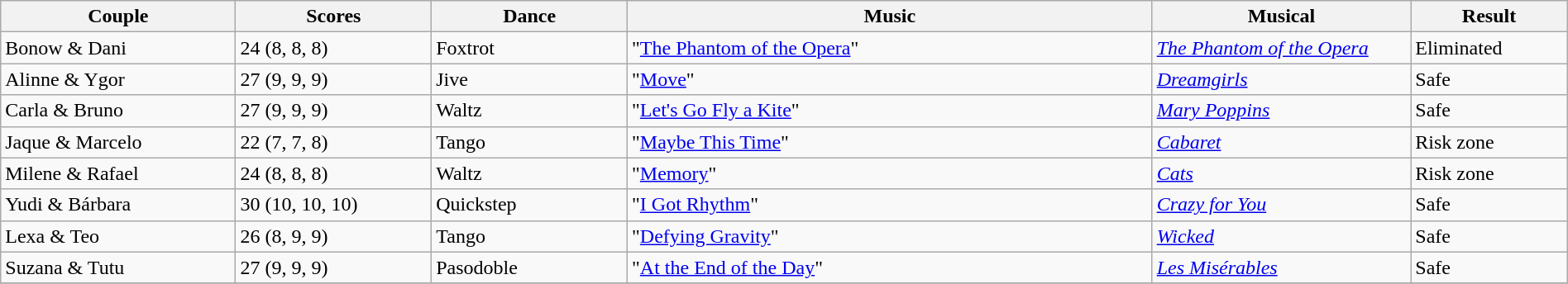<table class="wikitable sortable" style="width:100%;">
<tr>
<th style="width:15.0%;">Couple</th>
<th style="width:12.5%;">Scores</th>
<th style="width:12.5%;">Dance</th>
<th style="width:33.5%;">Music</th>
<th style="width:16.5%;">Musical</th>
<th style="width:10.0%;">Result</th>
</tr>
<tr>
<td>Bonow & Dani</td>
<td>24 (8, 8, 8)</td>
<td>Foxtrot</td>
<td>"<a href='#'>The Phantom of the Opera</a>"</td>
<td><em><a href='#'>The Phantom of the Opera</a></em></td>
<td>Eliminated</td>
</tr>
<tr>
<td>Alinne & Ygor</td>
<td>27 (9, 9, 9)</td>
<td>Jive</td>
<td>"<a href='#'>Move</a>"</td>
<td><em><a href='#'>Dreamgirls</a></em></td>
<td>Safe</td>
</tr>
<tr>
<td>Carla & Bruno</td>
<td>27 (9, 9, 9)</td>
<td>Waltz</td>
<td>"<a href='#'>Let's Go Fly a Kite</a>"</td>
<td><em><a href='#'>Mary Poppins</a></em></td>
<td>Safe</td>
</tr>
<tr>
<td>Jaque & Marcelo</td>
<td>22 (7, 7, 8)</td>
<td>Tango</td>
<td>"<a href='#'>Maybe This Time</a>"</td>
<td><em><a href='#'>Cabaret</a></em></td>
<td>Risk zone</td>
</tr>
<tr>
<td>Milene & Rafael</td>
<td>24 (8, 8, 8)</td>
<td>Waltz</td>
<td>"<a href='#'>Memory</a>"</td>
<td><em><a href='#'>Cats</a></em></td>
<td>Risk zone</td>
</tr>
<tr>
<td>Yudi & Bárbara</td>
<td>30 (10, 10, 10)</td>
<td>Quickstep</td>
<td>"<a href='#'>I Got Rhythm</a>"</td>
<td><em><a href='#'>Crazy for You</a></em></td>
<td>Safe</td>
</tr>
<tr>
<td>Lexa & Teo</td>
<td>26 (8, 9, 9)</td>
<td>Tango</td>
<td>"<a href='#'>Defying Gravity</a>"</td>
<td><em><a href='#'>Wicked</a></em></td>
<td>Safe</td>
</tr>
<tr>
<td>Suzana & Tutu</td>
<td>27 (9, 9, 9)</td>
<td>Pasodoble</td>
<td>"<a href='#'>At the End of the Day</a>"</td>
<td><em><a href='#'>Les Misérables</a></em></td>
<td>Safe</td>
</tr>
<tr>
</tr>
</table>
